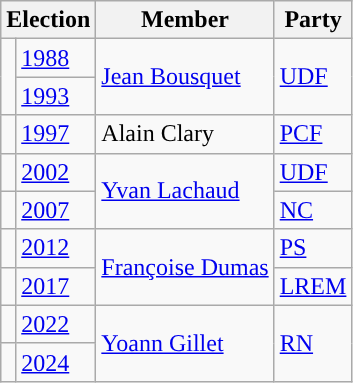<table class="wikitable">
<tr>
<th colspan="2">Election</th>
<th>Member</th>
<th>Party</th>
</tr>
<tr>
<td rowspan=2 style="color:inherit;background-color: "></td>
<td><a href='#'>1988</a></td>
<td rowspan=2><a href='#'>Jean Bousquet</a></td>
<td rowspan=2><a href='#'>UDF</a></td>
</tr>
<tr>
<td><a href='#'>1993</a></td>
</tr>
<tr>
<td style="color:inherit;background-color: "></td>
<td><a href='#'>1997</a></td>
<td>Alain Clary</td>
<td><a href='#'>PCF</a></td>
</tr>
<tr>
<td style="color:inherit;background-color: "></td>
<td><a href='#'>2002</a></td>
<td rowspan=2><a href='#'>Yvan Lachaud</a></td>
<td><a href='#'>UDF</a></td>
</tr>
<tr>
<td style="color:inherit;background-color: "></td>
<td><a href='#'>2007</a></td>
<td><a href='#'>NC</a></td>
</tr>
<tr>
<td style="color:inherit;background-color: "></td>
<td><a href='#'>2012</a></td>
<td rowspan=2><a href='#'>Françoise Dumas</a></td>
<td><a href='#'>PS</a></td>
</tr>
<tr>
<td style="color:inherit;background-color: "></td>
<td><a href='#'>2017</a></td>
<td><a href='#'>LREM</a></td>
</tr>
<tr>
<td style="color:inherit;background-color: "></td>
<td><a href='#'>2022</a></td>
<td rowspan="2"><a href='#'>Yoann Gillet</a></td>
<td rowspan="2"><a href='#'>RN</a></td>
</tr>
<tr>
<td style="color:inherit;background-color: "></td>
<td><a href='#'>2024</a></td>
</tr>
</table>
